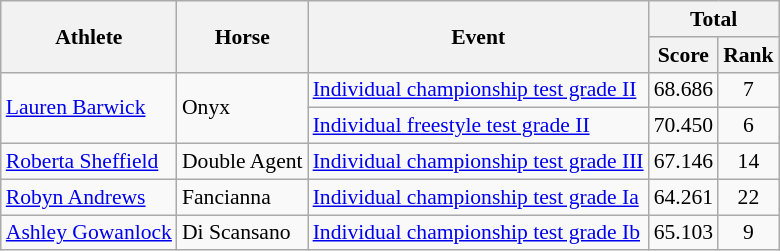<table class=wikitable style="font-size:90%">
<tr>
<th rowspan="2">Athlete</th>
<th rowspan="2">Horse</th>
<th rowspan="2">Event</th>
<th colspan="2">Total</th>
</tr>
<tr>
<th>Score</th>
<th>Rank</th>
</tr>
<tr>
<td rowspan="2"><a href='#'>Lauren Barwick</a></td>
<td rowspan="2">Onyx</td>
<td><a href='#'>Individual championship test grade II</a></td>
<td align="center">68.686</td>
<td align="center">7</td>
</tr>
<tr>
<td><a href='#'>Individual freestyle test grade II</a></td>
<td align="center">70.450</td>
<td align="center">6</td>
</tr>
<tr>
<td><a href='#'>Roberta Sheffield</a></td>
<td>Double Agent</td>
<td><a href='#'>Individual championship test grade III</a></td>
<td align="center">67.146</td>
<td align="center">14</td>
</tr>
<tr>
<td><a href='#'>Robyn Andrews</a></td>
<td>Fancianna</td>
<td><a href='#'>Individual championship test grade Ia</a></td>
<td align="center">64.261</td>
<td align="center">22</td>
</tr>
<tr>
<td><a href='#'>Ashley Gowanlock</a></td>
<td>Di Scansano</td>
<td><a href='#'>Individual championship test grade Ib</a></td>
<td align="center">65.103</td>
<td align="center">9</td>
</tr>
</table>
